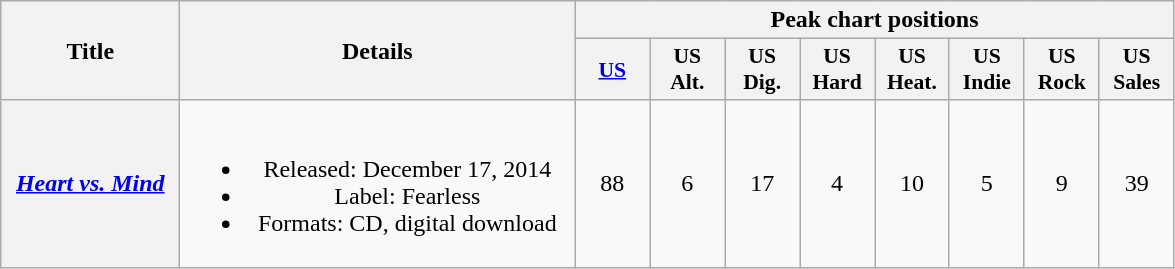<table class="wikitable plainrowheaders" style="text-align:center;">
<tr>
<th rowspan="2" scope="col" style="width:7em;">Title</th>
<th rowspan="2" scope="col" style="width:16em;">Details</th>
<th colspan="8" scope="col">Peak chart positions</th>
</tr>
<tr>
<th scope="col" style="width:3em;font-size:90%;"><a href='#'>US</a><br></th>
<th scope="col" style="width:3em;font-size:90%;">US<br>Alt.<br></th>
<th scope="col" style="width:3em;font-size:90%;">US<br>Dig.<br></th>
<th scope="col" style="width:3em;font-size:90%;">US<br>Hard<br></th>
<th scope="col" style="width:3em;font-size:90%;">US<br>Heat.<br></th>
<th scope="col" style="width:3em;font-size:90%;">US<br>Indie<br></th>
<th scope="col" style="width:3em;font-size:90%;">US<br>Rock<br></th>
<th scope="col" style="width:3em;font-size:90%;">US<br>Sales<br></th>
</tr>
<tr>
<th scope="row"><em><a href='#'>Heart vs. Mind</a></em></th>
<td><br><ul><li>Released: December 17, 2014</li><li>Label: Fearless</li><li>Formats: CD, digital download</li></ul></td>
<td>88</td>
<td>6</td>
<td>17</td>
<td>4</td>
<td>10</td>
<td>5</td>
<td>9</td>
<td>39</td>
</tr>
</table>
